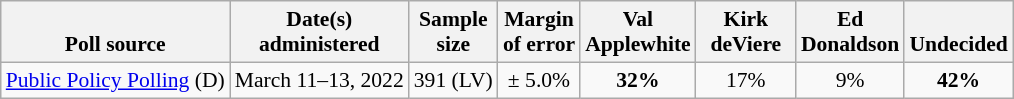<table class="wikitable" style="font-size:90%;text-align:center;">
<tr valign=bottom>
<th>Poll source</th>
<th>Date(s)<br>administered</th>
<th>Sample<br>size</th>
<th>Margin<br>of error</th>
<th style="width:60px;">Val<br>Applewhite</th>
<th style="width:60px;">Kirk<br>deViere</th>
<th style="width:60px;">Ed<br>Donaldson</th>
<th>Undecided</th>
</tr>
<tr>
<td style="text-align:left;"><a href='#'>Public Policy Polling</a> (D)</td>
<td>March 11–13, 2022</td>
<td>391 (LV)</td>
<td>± 5.0%</td>
<td><strong>32%</strong></td>
<td>17%</td>
<td>9%</td>
<td><strong>42%</strong></td>
</tr>
</table>
